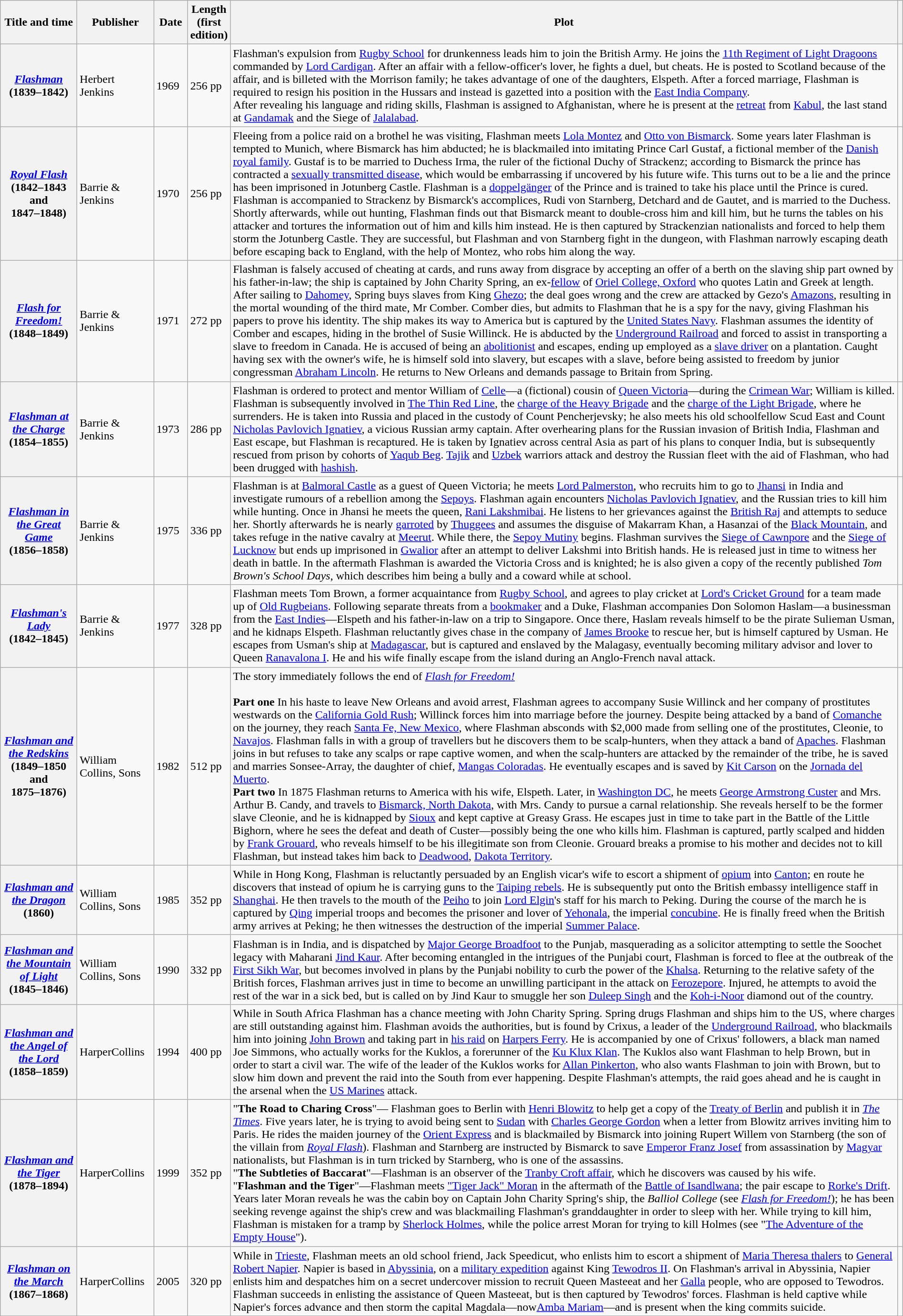<table class="wikitable plainrowheaders sortable" style="margin-right: 0;">
<tr>
<th scope="col" style="width: 100px;">Title and time</th>
<th scope="col" style="width: 100px;">Publisher</th>
<th scope="col" style="width: 40px;">Date</th>
<th scope="col" style="width: 20px;">Length (first edition)</th>
<th scope="col" class="unsortable">Plot</th>
<th scope="col" class="unsortable"></th>
</tr>
<tr>
<th scope="row"><em><a href='#'>Flashman</a></em><br>(1839–1842)</th>
<td>Herbert Jenkins</td>
<td>1969</td>
<td>256 pp</td>
<td>Flashman's expulsion from <a href='#'>Rugby School</a> for drunkenness leads him to join the British Army. He joins the <a href='#'>11th Regiment of Light Dragoons</a> commanded by <a href='#'>Lord Cardigan</a>. After an affair with a fellow-officer's lover, he fights a duel, but cheats. He is posted to Scotland because of the affair, and is billeted with the Morrison family; he takes advantage of one of the daughters, Elspeth. After a forced marriage, Flashman is required to resign his position in the Hussars and instead is gazetted into a position with the <a href='#'>East India Company</a>.<br>After revealing his language and riding skills, Flashman is assigned to Afghanistan, where he is present at the <a href='#'>retreat</a> from <a href='#'>Kabul</a>, the last stand at <a href='#'>Gandamak</a> and the Siege of <a href='#'>Jalalabad</a>.</td>
<td style="text-align: center;"></td>
</tr>
<tr>
<th scope="row"><em><a href='#'>Royal Flash</a></em><br>(1842–1843 and <br>1847–1848)</th>
<td>Barrie & Jenkins</td>
<td>1970</td>
<td>256 pp</td>
<td>Fleeing from a police raid on a brothel he was visiting, Flashman meets <a href='#'>Lola Montez</a> and <a href='#'>Otto von Bismarck</a>. Some years later Flashman is tempted to Munich, where Bismarck has him abducted; he is blackmailed into imitating Prince Carl Gustaf, a fictional member of the <a href='#'>Danish royal family</a>. Gustaf is to be married to Duchess Irma, the ruler of the fictional Duchy of Strackenz; according to Bismarck the prince has contracted a <a href='#'>sexually transmitted disease</a>, which would be embarrassing if uncovered by his future wife. This turns out to be a lie and the prince has been imprisoned in Jotunberg Castle. Flashman is a <a href='#'>doppelgänger</a> of the Prince and is trained to take his place until the Prince is cured. Flashman is accompanied to Strackenz by Bismarck's accomplices, Rudi von Starnberg, Detchard and de Gautet, and is married to the Duchess. Shortly afterwards, while out hunting, Flashman finds out that Bismarck meant to double-cross him and kill him, but he turns the tables on his attacker and tortures the information out of him and kills him instead. He is then captured by Strackenzian nationalists and forced to help them storm the Jotunberg Castle. They are successful, but Flashman and von Starnberg fight in the dungeon, with Flashman narrowly escaping death before escaping back to England, with the help of Montez, who robs him along the way.</td>
<td style="text-align: center;"></td>
</tr>
<tr>
<th scope="row"><em><a href='#'>Flash for Freedom!</a></em><br>(1848–1849)</th>
<td>Barrie & Jenkins</td>
<td>1971</td>
<td>272 pp</td>
<td>Flashman is falsely accused of cheating at cards, and runs away from disgrace by accepting an offer of a berth on the slaving ship part owned by his father-in-law; the ship is captained by John Charity Spring, an ex-<a href='#'>fellow</a> of <a href='#'>Oriel College, Oxford</a> who quotes Latin and Greek at length. After sailing to <a href='#'>Dahomey</a>, Spring buys slaves from King <a href='#'>Ghezo</a>; the deal goes wrong and the crew are attacked by Gezo's <a href='#'>Amazons</a>, resulting in the mortal wounding of the third mate, Mr Comber. Comber dies, but admits to Flashman that he is a spy for the navy, giving Flashman his papers to prove his identity. The ship makes its way to America but is captured by the <a href='#'>United States Navy</a>. Flashman assumes the identity of Comber and escapes, hiding in the brothel of Susie Willinck. He is abducted by the <a href='#'>Underground Railroad</a> and forced to assist in transporting a slave to freedom in Canada. He is accused of being an <a href='#'>abolitionist</a> and escapes, ending up employed as a <a href='#'>slave driver</a> on a plantation. Caught having sex with the owner's wife, he is himself sold into slavery, but escapes with a slave, before being assisted to freedom by junior congressman <a href='#'>Abraham Lincoln</a>. He returns to New Orleans and demands passage to Britain from Spring.</td>
<td style="text-align: center;"></td>
</tr>
<tr>
<th scope="row"><em><a href='#'>Flashman at the Charge</a></em><br>(1854–1855)</th>
<td>Barrie & Jenkins</td>
<td>1973</td>
<td>286 pp</td>
<td>Flashman is ordered to protect and mentor William of <a href='#'>Celle</a>—a (fictional) cousin of <a href='#'>Queen Victoria</a>—during the <a href='#'>Crimean War</a>; William is killed. Flashman is subsequently involved in <a href='#'>The Thin Red Line</a>, the <a href='#'>charge of the Heavy Brigade</a> and the <a href='#'>charge of the Light Brigade</a>, where he surrenders. He is taken into Russia and placed in the custody of Count Pencherjevsky; he also meets his old schoolfellow Scud East and Count <a href='#'>Nicholas Pavlovich Ignatiev</a>, a vicious Russian army captain. After overhearing plans for the Russian invasion of British India, Flashman and East escape, but Flashman is recaptured. He is taken by Ignatiev across central Asia as part of his plans to conquer India, but is subsequently rescued from prison by cohorts of <a href='#'>Yaqub Beg</a>. <a href='#'>Tajik</a> and <a href='#'>Uzbek</a> warriors attack and destroy the Russian fleet with the aid of Flashman, who had been drugged with <a href='#'>hashish</a>.</td>
<td style="text-align: center;"></td>
</tr>
<tr>
<th scope="row"><em><a href='#'>Flashman in the Great Game</a></em><br>(1856–1858)</th>
<td>Barrie & Jenkins</td>
<td>1975</td>
<td>336 pp</td>
<td>Flashman is at <a href='#'>Balmoral Castle</a> as a guest of Queen Victoria; he meets <a href='#'>Lord Palmerston</a>, who recruits him to go to <a href='#'>Jhansi</a> in India and investigate rumours of a rebellion among the <a href='#'>Sepoys</a>. Flashman again encounters <a href='#'>Nicholas Pavlovich Ignatiev</a>, and the Russian tries to kill him while hunting. Once in Jhansi he meets the queen, <a href='#'>Rani Lakshmibai</a>. He listens to her grievances against the <a href='#'>British Raj</a> and attempts to seduce her. Shortly afterwards he is nearly <a href='#'>garroted</a> by <a href='#'>Thuggees</a> and assumes the disguise of Makarram Khan, a Hasanzai of the <a href='#'>Black Mountain</a>, and takes refuge in the native cavalry at <a href='#'>Meerut</a>.  While there, the <a href='#'>Sepoy Mutiny</a> begins. Flashman survives the <a href='#'>Siege of Cawnpore</a> and the <a href='#'>Siege of Lucknow</a> but ends up imprisoned in <a href='#'>Gwalior</a> after an attempt to deliver Lakshmi into British hands.  He is released just in time to witness her death in battle. In the aftermath Flashman is awarded the Victoria Cross and is knighted; he is also given a copy of the recently published <em>Tom Brown's School Days</em>, which describes him being a bully and a coward while at school.</td>
<td style="text-align: center;"></td>
</tr>
<tr>
<th scope="row"><em><a href='#'>Flashman's Lady</a></em><br>(1842–1845)</th>
<td>Barrie & Jenkins</td>
<td>1977</td>
<td>328 pp</td>
<td>Flashman meets Tom Brown, a former acquaintance from <a href='#'>Rugby School</a>, and agrees to play cricket at <a href='#'>Lord's Cricket Ground</a> for a team made up of <a href='#'>Old Rugbeians</a>. Following separate threats from a <a href='#'>bookmaker</a> and a Duke, Flashman accompanies Don Solomon Haslam—a businessman from the <a href='#'>East Indies</a>—Elspeth and his father-in-law on a trip to Singapore. Once there, Haslam reveals himself to be the pirate Sulieman Usman, and he kidnaps Elspeth. Flashman reluctantly gives chase in the company of <a href='#'>James Brooke</a> to rescue her, but is himself captured by Usman. He escapes from Usman's ship at <a href='#'>Madagascar</a>, but is captured and enslaved by the Malagasy, eventually becoming military advisor and lover to Queen <a href='#'>Ranavalona I</a>. He and his wife finally escape from the island during an Anglo-French naval attack.</td>
<td style="text-align: center;"></td>
</tr>
<tr>
<th scope="row"><em><a href='#'>Flashman and the Redskins</a></em><br>(1849–1850 and <br>1875–1876)</th>
<td>William Collins, Sons</td>
<td>1982</td>
<td>512 pp</td>
<td>The story immediately follows the end of <em><a href='#'>Flash for Freedom!</a></em><br><br><strong>Part one</strong> In his haste to leave New Orleans and avoid arrest, Flashman agrees to accompany Susie Willinck and her company of prostitutes westwards on the <a href='#'>California Gold Rush</a>; Willinck forces him into marriage before the journey. Despite being attacked by a band of <a href='#'>Comanche</a> on the journey, they reach <a href='#'>Santa Fe, New Mexico</a>, where Flashman absconds with $2,000 made from selling one of the prostitutes, Cleonie, to <a href='#'>Navajos</a>. Flashman falls in with a group of travellers but he discovers them to be scalp-hunters, when they attack a band of <a href='#'>Apaches</a>. Flashman joins in but refuses to take any scalps or rape captive women, and when the scalp-hunters are attacked by the remainder of the tribe, he is saved and marries Sonsee-Array, the daughter of chief, <a href='#'>Mangas Coloradas</a>. He eventually escapes and is saved by <a href='#'>Kit Carson</a> on the <a href='#'>Jornada del Muerto</a>.<br><strong>Part two</strong> In 1875 Flashman returns to America with his wife, Elspeth. Later, in <a href='#'>Washington DC</a>, he meets <a href='#'>George Armstrong Custer</a> and Mrs. Arthur B. Candy, and travels to <a href='#'>Bismarck, North Dakota</a>, with Mrs. Candy to pursue a carnal relationship. She reveals herself to be the former slave Cleonie, and he is kidnapped by <a href='#'>Sioux</a> and kept captive at Greasy Grass.  He escapes just in time to take part in the Battle of the Little Bighorn, where he sees the defeat and death of Custer—possibly being the one who kills him. Flashman is captured, partly scalped and hidden by <a href='#'>Frank Grouard</a>, who reveals himself to be his illegitimate son from Cleonie. Grouard breaks a promise to his mother and decides not to kill Flashman, but instead takes him back to <a href='#'>Deadwood</a>, <a href='#'>Dakota Territory</a>.</td>
<td style="text-align: center;"></td>
</tr>
<tr>
<th scope="row"><em><a href='#'>Flashman and the Dragon</a></em><br>(1860)</th>
<td>William Collins, Sons</td>
<td>1985</td>
<td>352 pp</td>
<td>While in Hong Kong, Flashman is reluctantly persuaded by an English vicar's wife to escort a shipment of <a href='#'>opium</a> into <a href='#'>Canton</a>; en route he discovers that instead of opium he is carrying guns to the <a href='#'>Taiping rebels</a>. He is subsequently put onto the British embassy intelligence staff in <a href='#'>Shanghai</a>. He then travels to the mouth of the <a href='#'>Peiho</a> to join <a href='#'>Lord Elgin</a>'s staff for his march to Peking.  During the course of the march he is captured by <a href='#'>Qing</a> imperial troops and becomes the prisoner and lover of <a href='#'>Yehonala</a>, the imperial <a href='#'>concubine</a>. He is finally freed when the British army arrives at Peking; he then witnesses the destruction of the imperial <a href='#'>Summer Palace</a>.</td>
<td style="text-align: center;"></td>
</tr>
<tr>
<th scope="row"><em><a href='#'>Flashman and the Mountain of Light</a></em><br>(1845–1846)</th>
<td>William Collins, Sons</td>
<td>1990</td>
<td>332 pp</td>
<td>Flashman is in India, and is dispatched by <a href='#'>Major George Broadfoot</a> to the Punjab, masquerading as a solicitor attempting to settle the Soochet legacy with Maharani <a href='#'>Jind Kaur</a>. After becoming entangled in the intrigues of the Punjabi court, Flashman is forced to flee at the outbreak of the <a href='#'>First Sikh War</a>, but becomes involved in plans by the Punjabi nobility to curb the power of the <a href='#'>Khalsa</a>. Returning to the relative safety of the British forces, Flashman arrives just in time to become an unwilling participant in the attack on <a href='#'>Ferozepore</a>. Injured, he attempts to avoid the rest of the war in a sick bed, but is called on by Jind Kaur to smuggle her son <a href='#'>Duleep Singh</a> and the <a href='#'>Koh-i-Noor</a> diamond out of the country.</td>
<td style="text-align: center;"></td>
</tr>
<tr>
<th scope="row"><em><a href='#'>Flashman and the Angel of the Lord</a></em><br>(1858–1859)</th>
<td>HarperCollins</td>
<td>1994</td>
<td>400 pp</td>
<td>While in South Africa Flashman has a chance meeting with John Charity Spring. Spring drugs Flashman and ships him to the US, where charges are still outstanding against him. Flashman avoids the authorities, but is found by Crixus, a leader of the <a href='#'>Underground Railroad</a>, who blackmails him into joining <a href='#'>John Brown</a> and taking part in <a href='#'>his raid</a> on <a href='#'>Harpers Ferry</a>. He is accompanied by one of Crixus' followers, a black man named Joe Simmons, who actually works for the Kuklos, a forerunner of the <a href='#'>Ku Klux Klan</a>. The Kuklos also want Flashman to help Brown, but in order to start a civil war. The wife of the leader of the Kuklos works for <a href='#'>Allan Pinkerton</a>, who also wants Flashman to join with Brown, but to slow him down and prevent the raid into the South from ever happening. Despite Flashman's attempts, the raid goes ahead and he is caught in the arsenal when the <a href='#'>US Marines</a> attack.</td>
<td style="text-align: center;"></td>
</tr>
<tr>
<th scope="row"><em><a href='#'>Flashman and the Tiger</a></em><br>(1878–1894)</th>
<td>HarperCollins</td>
<td>1999</td>
<td>352 pp</td>
<td>"<strong>The Road to Charing Cross</strong>"— Flashman goes to Berlin with <a href='#'>Henri Blowitz</a> to help get a copy of the <a href='#'>Treaty of Berlin</a> and publish it in <em><a href='#'>The Times</a></em>. Five years later, he is trying to avoid being sent to <a href='#'>Sudan</a> with <a href='#'>Charles George Gordon</a> when a letter from Blowitz arrives inviting him to Paris. He rides the maiden journey of the <a href='#'>Orient Express</a> and is blackmailed by Bismarck into joining Rupert Willem von Starnberg (the son of the villain from <em><a href='#'>Royal Flash</a></em>). Flashman and Starnberg are instructed by Bismarck to save <a href='#'>Emperor Franz Josef</a> from assassination by <a href='#'>Magyar</a> nationalists, but Flashman is in turn tricked by Starnberg, who is one of the assassins.<br>"<strong>The Subtleties of Baccarat</strong>"—Flashman is an observer of the <a href='#'>Tranby Croft affair</a>, which he discovers was caused by his wife. <br>"<strong>Flashman and the Tiger</strong>"—Flashman meets <a href='#'>"Tiger Jack" Moran</a> in the aftermath of the <a href='#'>Battle of Isandlwana</a>; the pair escape to <a href='#'>Rorke's Drift</a>. Years later Moran reveals he was the cabin boy on Captain John Charity Spring's ship, the <em>Balliol College</em> (see <em><a href='#'>Flash for Freedom!</a></em>); he has been seeking revenge against the ship's crew and was blackmailing Flashman's granddaughter in order to sleep with her. While trying to kill him, Flashman is mistaken for a tramp by <a href='#'>Sherlock Holmes</a>, while the police arrest Moran for trying to kill Holmes (see "<a href='#'>The Adventure of the Empty House</a>").</td>
<td style="text-align: center;"></td>
</tr>
<tr>
<th scope="row"><em><a href='#'>Flashman on the March</a></em><br>(1867–1868)</th>
<td>HarperCollins</td>
<td>2005</td>
<td>320 pp</td>
<td>While in <a href='#'>Trieste</a>, Flashman meets an old school friend, Jack Speedicut, who enlists him to escort a shipment of <a href='#'>Maria Theresa thalers</a> to <a href='#'>General Robert Napier</a>. Napier is based in <a href='#'>Abyssinia</a>, on a <a href='#'>military expedition</a> against King <a href='#'>Tewodros II</a>. On Flashman's arrival in Abyssinia, Napier enlists him and despatches him on a secret undercover mission to recruit Queen Masteeat and her <a href='#'>Galla</a> people, who are opposed to Tewodros. Flashman succeeds in enlisting the assistance of Queen Masteeat, but is then captured by Tewodros' forces. Flashman is held captive while Napier's forces advance and then storm the capital Magdala—now<a href='#'>Amba Mariam</a>—and is present when the king commits suicide.</td>
<td style="text-align: center;"></td>
</tr>
</table>
